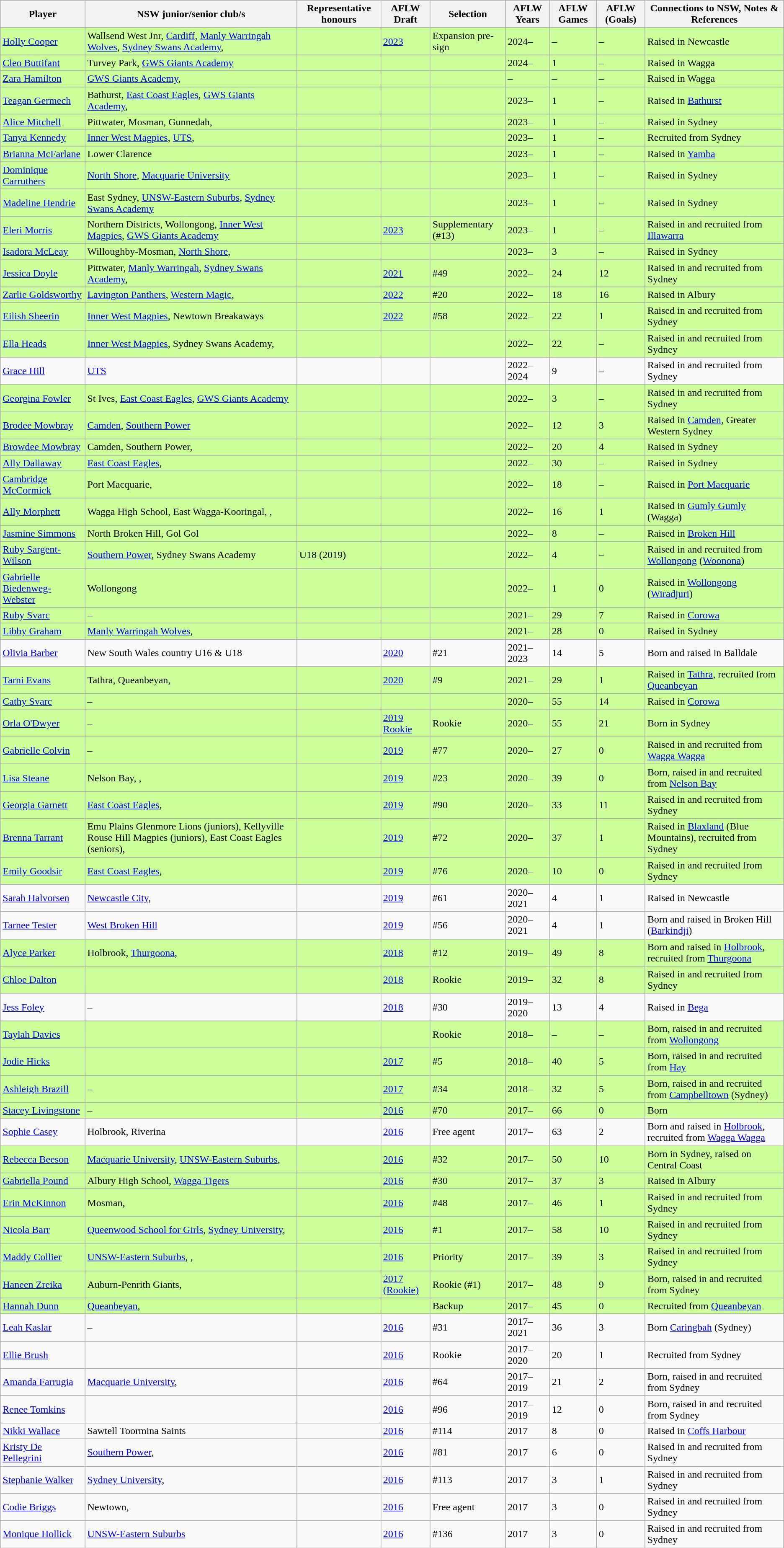<table class="wikitable sortable mw-collapsible">
<tr>
<th>Player</th>
<th>NSW junior/senior club/s</th>
<th>Representative honours</th>
<th>AFLW Draft</th>
<th>Selection</th>
<th>AFLW Years</th>
<th>AFLW Games</th>
<th>AFLW (Goals)</th>
<th>Connections to NSW, Notes & References</th>
</tr>
<tr bgcolor=#CCFF99>
<td><a href='#'>Holly Cooper</a></td>
<td>Wallsend West Jnr, <a href='#'>Cardiff</a>, <a href='#'>Manly Warringah Wolves</a>, <a href='#'>Sydney Swans Academy</a>, </td>
<td></td>
<td><a href='#'>2023</a></td>
<td>Expansion pre-sign</td>
<td>2024–</td>
<td>–</td>
<td>–</td>
<td>Raised in Newcastle</td>
</tr>
<tr bgcolor=#CCFF99>
<td><a href='#'>Cleo Buttifant</a></td>
<td>Turvey Park, <a href='#'>GWS Giants Academy</a></td>
<td></td>
<td></td>
<td></td>
<td>2024–</td>
<td>1</td>
<td>–</td>
<td>Raised in Wagga</td>
</tr>
<tr bgcolor=#CCFF99>
<td><a href='#'>Zara Hamilton</a></td>
<td><a href='#'>GWS Giants Academy</a>, </td>
<td></td>
<td></td>
<td></td>
<td>–</td>
<td>–</td>
<td>–</td>
<td>Raised in Wagga</td>
</tr>
<tr bgcolor=#CCFF99>
<td><a href='#'>Teagan Germech</a></td>
<td>Bathurst, <a href='#'>East Coast Eagles</a>, <a href='#'>GWS Giants Academy</a>, </td>
<td></td>
<td></td>
<td></td>
<td>2023–</td>
<td>1</td>
<td>–</td>
<td>Raised in <a href='#'>Bathurst</a></td>
</tr>
<tr bgcolor=#CCFF99>
<td><a href='#'>Alice Mitchell</a></td>
<td>Pittwater, Mosman, Gunnedah, </td>
<td></td>
<td></td>
<td></td>
<td>2023–</td>
<td>1</td>
<td>–</td>
<td>Raised in Sydney</td>
</tr>
<tr bgcolor=#CCFF99>
<td><a href='#'>Tanya Kennedy</a></td>
<td><a href='#'>Inner West Magpies</a>, <a href='#'>UTS</a>, </td>
<td></td>
<td></td>
<td></td>
<td>2023–</td>
<td>1</td>
<td>–</td>
<td>Recruited from Sydney</td>
</tr>
<tr bgcolor=#CCFF99>
<td><a href='#'>Brianna McFarlane</a></td>
<td>Lower Clarence</td>
<td></td>
<td></td>
<td></td>
<td>2023–</td>
<td>1</td>
<td>–</td>
<td>Raised in <a href='#'>Yamba</a></td>
</tr>
<tr bgcolor=#CCFF99>
<td><a href='#'>Dominique Carruthers</a></td>
<td><a href='#'>North Shore</a>, <a href='#'>Macquarie University</a></td>
<td></td>
<td></td>
<td></td>
<td>2023–</td>
<td>1</td>
<td>–</td>
<td>Raised in Sydney</td>
</tr>
<tr bgcolor=#CCFF99>
<td><a href='#'>Madeline Hendrie</a></td>
<td>East Sydney, <a href='#'>UNSW-Eastern Suburbs</a>, <a href='#'>Sydney Swans Academy</a></td>
<td></td>
<td></td>
<td></td>
<td>2023–</td>
<td>1</td>
<td>–</td>
<td>Raised in Sydney</td>
</tr>
<tr bgcolor=#CCFF99>
<td><a href='#'>Eleri Morris</a></td>
<td>Northern Districts, Wollongong, <a href='#'>Inner West Magpies</a>, <a href='#'>GWS Giants Academy</a></td>
<td></td>
<td><a href='#'>2023</a></td>
<td>Supplementary (#13)</td>
<td>2023–</td>
<td>1</td>
<td>–</td>
<td>Raised in and recruited from <a href='#'>Illawarra</a></td>
</tr>
<tr bgcolor=#CCFF99>
<td><a href='#'>Isadora McLeay</a></td>
<td>Willoughby-Mosman, <a href='#'>North Shore</a>, </td>
<td></td>
<td></td>
<td></td>
<td>2023–</td>
<td>3</td>
<td>–</td>
<td>Raised in Sydney</td>
</tr>
<tr bgcolor=#CCFF99>
<td><a href='#'>Jessica Doyle</a></td>
<td>Pittwater, <a href='#'>Manly Warringah</a>, <a href='#'>Sydney Swans Academy</a>, </td>
<td></td>
<td><a href='#'>2021</a></td>
<td>#49</td>
<td>2022–</td>
<td>24</td>
<td>12</td>
<td>Raised in and recruited from Sydney</td>
</tr>
<tr bgcolor=#CCFF99>
<td><a href='#'>Zarlie Goldsworthy</a></td>
<td><a href='#'>Lavington Panthers</a>, <a href='#'>Western Magic</a>, </td>
<td></td>
<td><a href='#'>2022</a></td>
<td>#20</td>
<td>2022–</td>
<td>18</td>
<td>16</td>
<td>Raised in Albury</td>
</tr>
<tr bgcolor=#CCFF99>
<td><a href='#'>Eilish Sheerin</a></td>
<td><a href='#'>Inner West Magpies</a>, Newtown Breakaways</td>
<td></td>
<td><a href='#'>2022</a></td>
<td>#58</td>
<td>2022–</td>
<td>22</td>
<td>1</td>
<td>Raised in and recruited from Sydney</td>
</tr>
<tr bgcolor=#CCFF99>
<td><a href='#'>Ella Heads</a></td>
<td><a href='#'>Inner West Magpies</a>, Sydney Swans Academy, </td>
<td></td>
<td></td>
<td></td>
<td>2022–</td>
<td>22</td>
<td>–</td>
<td>Raised in and recruited from Sydney</td>
</tr>
<tr>
<td><a href='#'>Grace Hill</a></td>
<td><a href='#'>UTS</a></td>
<td></td>
<td></td>
<td></td>
<td>2022–2024</td>
<td>9</td>
<td>–</td>
<td>Raised in and recruited from Sydney</td>
</tr>
<tr bgcolor=#CCFF99>
<td><a href='#'>Georgina Fowler</a></td>
<td>St Ives, <a href='#'>East Coast Eagles</a>, <a href='#'>GWS Giants Academy</a></td>
<td></td>
<td></td>
<td></td>
<td>2022–</td>
<td>3</td>
<td>–</td>
<td>Raised in and recruited from Sydney</td>
</tr>
<tr bgcolor=#CCFF99>
<td><a href='#'>Brodee Mowbray</a></td>
<td><a href='#'>Camden</a>, <a href='#'>Southern Power</a></td>
<td></td>
<td></td>
<td></td>
<td>2022–</td>
<td>12</td>
<td>3</td>
<td>Raised in <a href='#'>Camden</a>, Greater Western Sydney</td>
</tr>
<tr bgcolor=#CCFF99>
<td><a href='#'>Browdee Mowbray</a></td>
<td>Camden, Southern Power, </td>
<td></td>
<td></td>
<td></td>
<td>2022–</td>
<td>20</td>
<td>4</td>
<td>Raised in Sydney</td>
</tr>
<tr bgcolor=#CCFF99>
<td><a href='#'>Ally Dallaway</a></td>
<td><a href='#'>East Coast Eagles</a>, </td>
<td></td>
<td></td>
<td></td>
<td>2022–</td>
<td>30</td>
<td>–</td>
<td>Raised in Sydney</td>
</tr>
<tr bgcolor=#CCFF99>
<td><a href='#'>Cambridge McCormick</a></td>
<td>Port Macquarie, </td>
<td></td>
<td></td>
<td></td>
<td>2022–</td>
<td>18</td>
<td>–</td>
<td>Raised in <a href='#'>Port Macquarie</a></td>
</tr>
<tr bgcolor=#CCFF99>
<td><a href='#'>Ally Morphett</a></td>
<td>Wagga High School, East Wagga-Kooringal, , </td>
<td></td>
<td></td>
<td></td>
<td>2022–</td>
<td>16</td>
<td>1</td>
<td>Raised in <a href='#'>Gumly Gumly</a> (Wagga)</td>
</tr>
<tr bgcolor=#CCFF99>
<td><a href='#'>Jasmine Simmons</a></td>
<td>North Broken Hill, Gol Gol</td>
<td></td>
<td></td>
<td></td>
<td>2022–</td>
<td>8</td>
<td>–</td>
<td>Raised in <a href='#'>Broken Hill</a></td>
</tr>
<tr bgcolor=#CCFF99>
<td><a href='#'>Ruby Sargent-Wilson</a></td>
<td><a href='#'>Southern Power</a>, Sydney Swans Academy</td>
<td>U18 (2019)</td>
<td></td>
<td></td>
<td>2022–</td>
<td>4</td>
<td>–</td>
<td>Raised in and recruited from <a href='#'>Wollongong</a> (<a href='#'>Woonona</a>)</td>
</tr>
<tr bgcolor=#CCFF99>
<td><a href='#'>Gabrielle Biedenweg-Webster</a></td>
<td>Wollongong</td>
<td></td>
<td></td>
<td></td>
<td>2022–</td>
<td>1</td>
<td>0</td>
<td>Raised in <a href='#'>Wollongong</a> (<a href='#'>Wiradjuri</a>)</td>
</tr>
<tr bgcolor=#CCFF99>
<td><a href='#'>Ruby Svarc</a></td>
<td>–</td>
<td></td>
<td></td>
<td></td>
<td>2021–</td>
<td>29</td>
<td>7</td>
<td>Raised in <a href='#'>Corowa</a></td>
</tr>
<tr bgcolor=#CCFF99>
<td><a href='#'>Libby Graham</a></td>
<td><a href='#'>Manly Warringah Wolves</a>, </td>
<td></td>
<td></td>
<td></td>
<td>2021–</td>
<td>28</td>
<td>0</td>
<td>Raised in Sydney</td>
</tr>
<tr>
<td><a href='#'>Olivia Barber</a></td>
<td>New South Wales country U16 & U18</td>
<td></td>
<td><a href='#'>2020</a></td>
<td>#21</td>
<td>2021–2023</td>
<td>14</td>
<td>5</td>
<td>Born and raised in Balldale</td>
</tr>
<tr bgcolor=#CCFF99>
<td><a href='#'>Tarni Evans</a></td>
<td>Tathra, Queanbeyan, </td>
<td></td>
<td><a href='#'>2020</a></td>
<td>#9</td>
<td>2021–</td>
<td>29</td>
<td>1</td>
<td>Raised in <a href='#'>Tathra</a>, recruited from <a href='#'>Queanbeyan</a></td>
</tr>
<tr bgcolor=#CCFF99>
<td><a href='#'>Cathy Svarc</a></td>
<td>–</td>
<td></td>
<td></td>
<td></td>
<td>2020–</td>
<td>55</td>
<td>14</td>
<td>Raised in <a href='#'>Corowa</a></td>
</tr>
<tr bgcolor=#CCFF99>
<td><a href='#'>Orla O'Dwyer</a></td>
<td>–</td>
<td></td>
<td><a href='#'>2019 Rookie</a></td>
<td>Rookie</td>
<td>2020–</td>
<td>55</td>
<td>21</td>
<td>Born in Sydney</td>
</tr>
<tr bgcolor=#CCFF99>
<td><a href='#'>Gabrielle Colvin</a></td>
<td>–</td>
<td></td>
<td><a href='#'>2019</a></td>
<td>#77</td>
<td>2020–</td>
<td>27</td>
<td>0</td>
<td>Raised in and recruited from <a href='#'>Wagga Wagga</a></td>
</tr>
<tr bgcolor=#CCFF99>
<td><a href='#'>Lisa Steane</a></td>
<td>Nelson Bay, , </td>
<td></td>
<td><a href='#'>2019</a></td>
<td>#23</td>
<td>2020–</td>
<td>39</td>
<td>0</td>
<td>Born, raised in and recruited from <a href='#'>Nelson Bay</a></td>
</tr>
<tr bgcolor=#CCFF99>
<td><a href='#'>Georgia Garnett</a></td>
<td><a href='#'>East Coast Eagles</a>, </td>
<td></td>
<td><a href='#'>2019</a></td>
<td>#90</td>
<td>2020–</td>
<td>33</td>
<td>11</td>
<td>Raised in and recruited from Sydney</td>
</tr>
<tr bgcolor=#CCFF99>
<td><a href='#'>Brenna Tarrant</a></td>
<td>Emu Plains Glenmore Lions (juniors), Kellyville Rouse Hill Magpies (juniors), East Coast Eagles (seniors), </td>
<td></td>
<td><a href='#'>2019</a></td>
<td>#72</td>
<td>2020–</td>
<td>37</td>
<td>1</td>
<td>Raised in <a href='#'>Blaxland</a> (Blue Mountains), recruited from Sydney</td>
</tr>
<tr bgcolor=#CCFF99>
<td><a href='#'>Emily Goodsir</a></td>
<td><a href='#'>East Coast Eagles</a>, </td>
<td></td>
<td><a href='#'>2019</a></td>
<td>#76</td>
<td>2020–</td>
<td>10</td>
<td>0</td>
<td>Raised in and recruited from Sydney</td>
</tr>
<tr>
<td><a href='#'>Sarah Halvorsen</a></td>
<td><a href='#'>Newcastle City</a>, </td>
<td></td>
<td><a href='#'>2019</a></td>
<td>#61</td>
<td>2020–2021</td>
<td>4</td>
<td>1</td>
<td>Raised in Newcastle</td>
</tr>
<tr>
<td><a href='#'>Tarnee Tester</a></td>
<td><a href='#'>West Broken Hill</a></td>
<td></td>
<td><a href='#'>2019</a></td>
<td>#56</td>
<td>2020–2021</td>
<td>4</td>
<td>1</td>
<td>Born and raised in Broken Hill (<a href='#'>Barkindji</a>)</td>
</tr>
<tr bgcolor=#CCFF99>
<td><a href='#'>Alyce Parker</a></td>
<td>Holbrook, <a href='#'>Thurgoona</a>, </td>
<td></td>
<td><a href='#'>2018</a></td>
<td>#12</td>
<td>2019–</td>
<td>49</td>
<td>8</td>
<td>Born and raised in <a href='#'>Holbrook</a>, recruited from <a href='#'>Thurgoona</a></td>
</tr>
<tr bgcolor=#CCFF99>
<td><a href='#'>Chloe Dalton</a></td>
<td></td>
<td></td>
<td><a href='#'>2018</a></td>
<td>Rookie</td>
<td>2019–</td>
<td>32</td>
<td>8</td>
<td>Raised in and recruited from Sydney</td>
</tr>
<tr>
<td><a href='#'>Jess Foley</a></td>
<td>–</td>
<td></td>
<td><a href='#'>2018</a></td>
<td>#30</td>
<td>2019–2020</td>
<td>13</td>
<td>4</td>
<td>Raised in <a href='#'>Bega</a></td>
</tr>
<tr bgcolor=#CCFF99>
<td><a href='#'>Taylah Davies</a></td>
<td></td>
<td></td>
<td></td>
<td>Rookie</td>
<td>2018–</td>
<td>–</td>
<td>–</td>
<td>Born, raised in and recruited from <a href='#'>Wollongong</a></td>
</tr>
<tr bgcolor=#CCFF99>
<td><a href='#'>Jodie Hicks</a></td>
<td></td>
<td></td>
<td><a href='#'>2017</a></td>
<td>#5</td>
<td>2018–</td>
<td>40</td>
<td>5</td>
<td>Born, raised in and recruited from <a href='#'>Hay</a></td>
</tr>
<tr bgcolor=#CCFF99>
<td><a href='#'>Ashleigh Brazill</a></td>
<td>–</td>
<td></td>
<td><a href='#'>2017</a></td>
<td>#34</td>
<td>2018–</td>
<td>32</td>
<td>5</td>
<td>Born, raised in and recruited from <a href='#'>Campbelltown</a> (Sydney)</td>
</tr>
<tr bgcolor=#CCFF99>
<td><a href='#'>Stacey Livingstone</a></td>
<td>–</td>
<td></td>
<td><a href='#'>2016</a></td>
<td>#70</td>
<td>2017–</td>
<td>66</td>
<td>0</td>
<td>Born</td>
</tr>
<tr>
<td><a href='#'>Sophie Casey</a></td>
<td>Holbrook, Riverina</td>
<td></td>
<td><a href='#'>2016</a></td>
<td>Free agent</td>
<td>2017–</td>
<td>63</td>
<td>2</td>
<td>Born and raised in <a href='#'>Holbrook</a>, recruited from <a href='#'>Wagga Wagga</a></td>
</tr>
<tr bgcolor=#CCFF99>
<td><a href='#'>Rebecca Beeson</a></td>
<td><a href='#'>Macquarie University</a>, <a href='#'>UNSW-Eastern Suburbs</a>, </td>
<td></td>
<td><a href='#'>2016</a></td>
<td>#32</td>
<td>2017–</td>
<td>50</td>
<td>10</td>
<td>Born in Sydney, raised on Central Coast</td>
</tr>
<tr bgcolor=#CCFF99>
<td><a href='#'>Gabriella Pound</a></td>
<td>Albury High School, <a href='#'>Wagga Tigers</a></td>
<td></td>
<td><a href='#'>2016</a></td>
<td>#30</td>
<td>2017–</td>
<td>37</td>
<td>3</td>
<td>Raised in Albury</td>
</tr>
<tr bgcolor=#CCFF99>
<td><a href='#'>Erin McKinnon</a></td>
<td>Mosman, </td>
<td></td>
<td><a href='#'>2016</a></td>
<td>#48</td>
<td>2017–</td>
<td>46</td>
<td>1</td>
<td>Raised in and recruited from Sydney</td>
</tr>
<tr bgcolor=#CCFF99>
<td><a href='#'>Nicola Barr</a></td>
<td><a href='#'>Queenwood School for Girls</a>, <a href='#'>Sydney University</a>, </td>
<td></td>
<td><a href='#'>2016</a></td>
<td>#1</td>
<td>2017–</td>
<td>58</td>
<td>10</td>
<td>Raised in and recruited from Sydney</td>
</tr>
<tr bgcolor=#CCFF99>
<td><a href='#'>Maddy Collier</a></td>
<td><a href='#'>UNSW-Eastern Suburbs</a>, , </td>
<td></td>
<td><a href='#'>2016</a></td>
<td>Priority</td>
<td>2017–</td>
<td>39</td>
<td>3</td>
<td>Raised in and recruited from Sydney</td>
</tr>
<tr bgcolor=#CCFF99>
<td><a href='#'>Haneen Zreika</a></td>
<td>Auburn-Penrith Giants, </td>
<td></td>
<td><a href='#'>2017 (Rookie)</a></td>
<td>Rookie (#1)</td>
<td>2017–</td>
<td>48</td>
<td>9</td>
<td>Born, raised in and recruited from Sydney</td>
</tr>
<tr bgcolor=#CCFF99>
<td><a href='#'>Hannah Dunn</a></td>
<td><a href='#'>Queanbeyan</a>, </td>
<td></td>
<td></td>
<td>Backup</td>
<td>2017–</td>
<td>45</td>
<td>0</td>
<td>Recruited from <a href='#'>Queanbeyan</a></td>
</tr>
<tr>
<td><a href='#'>Leah Kaslar</a></td>
<td>–</td>
<td></td>
<td><a href='#'>2016</a></td>
<td>#31</td>
<td>2017–2021</td>
<td>36</td>
<td>3</td>
<td>Born <a href='#'>Caringbah</a> (Sydney)</td>
</tr>
<tr>
<td><a href='#'>Ellie Brush</a></td>
<td></td>
<td></td>
<td><a href='#'>2016</a></td>
<td>Rookie</td>
<td>2017–2020</td>
<td>20</td>
<td>1</td>
<td>Recruited from Sydney</td>
</tr>
<tr>
<td><a href='#'>Amanda Farrugia</a></td>
<td><a href='#'>Macquarie University</a>, </td>
<td></td>
<td><a href='#'>2016</a></td>
<td>#64</td>
<td>2017–2019</td>
<td>21</td>
<td>2</td>
<td>Born, raised in and recruited from Sydney</td>
</tr>
<tr>
<td><a href='#'>Renee Tomkins</a></td>
<td></td>
<td></td>
<td><a href='#'>2016</a></td>
<td>#96</td>
<td>2017–2019</td>
<td>12</td>
<td>0</td>
<td>Born, raised in and recruited from Sydney</td>
</tr>
<tr>
<td><a href='#'>Nikki Wallace</a></td>
<td>Sawtell Toormina Saints</td>
<td></td>
<td><a href='#'>2016</a></td>
<td>#114</td>
<td>2017</td>
<td>8</td>
<td>0</td>
<td>Raised in <a href='#'>Coffs Harbour</a></td>
</tr>
<tr>
<td><a href='#'>Kristy De Pellegrini</a></td>
<td><a href='#'>Southern Power</a>, </td>
<td></td>
<td><a href='#'>2016</a></td>
<td>#81</td>
<td>2017</td>
<td>6</td>
<td>0</td>
<td>Raised in and recruited from Sydney</td>
</tr>
<tr>
<td><a href='#'>Stephanie Walker</a></td>
<td><a href='#'>Sydney University</a>, </td>
<td></td>
<td><a href='#'>2016</a></td>
<td>#113</td>
<td>2017</td>
<td>3</td>
<td>1</td>
<td>Raised in and recruited from Sydney</td>
</tr>
<tr>
<td><a href='#'>Codie Briggs</a></td>
<td>Newtown, </td>
<td></td>
<td><a href='#'>2016</a></td>
<td>Free agent</td>
<td>2017</td>
<td>3</td>
<td>0</td>
<td>Raised in and recruited from Sydney</td>
</tr>
<tr>
<td><a href='#'>Monique Hollick</a></td>
<td><a href='#'>UNSW-Eastern Suburbs</a></td>
<td></td>
<td><a href='#'>2016</a></td>
<td>#136</td>
<td>2017</td>
<td>3</td>
<td>0</td>
<td>Raised in and recruited from Sydney</td>
</tr>
</table>
